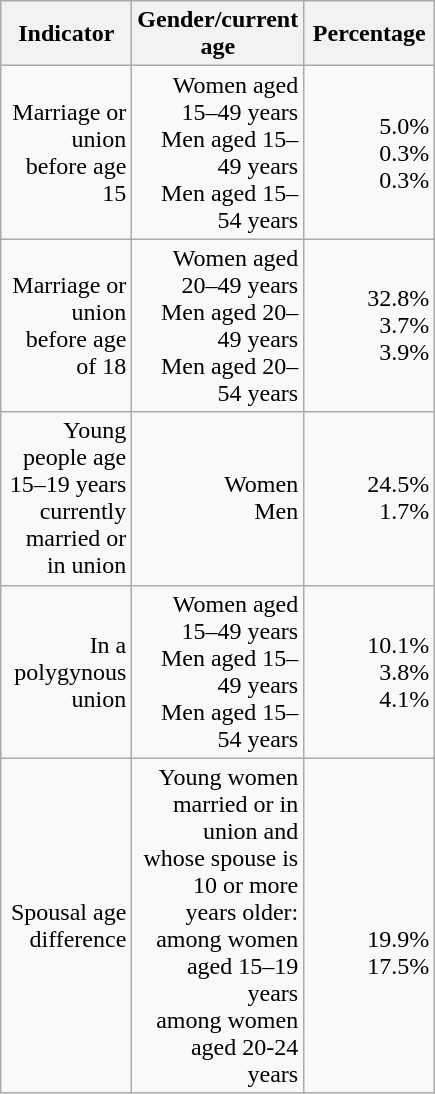<table class="wikitable" style="text-align: right;">
<tr>
<th width="80pt">Indicator</th>
<th width="80pt">Gender/current age</th>
<th width="80pt">Percentage</th>
</tr>
<tr>
<td>Marriage or union before age 15</td>
<td>Women aged 15–49 years<br>Men aged 15–49 years<br>Men aged 15–54 years</td>
<td>5.0%<br>0.3%<br>0.3%</td>
</tr>
<tr>
<td>Marriage or union before age of 18</td>
<td>Women aged 20–49 years<br>Men aged 20–49 years<br>Men aged 20–54 years</td>
<td>32.8%<br>3.7%<br>3.9%</td>
</tr>
<tr>
<td>Young people age 15–19 years currently married or in union</td>
<td>Women<br>Men</td>
<td>24.5%<br>1.7%</td>
</tr>
<tr>
<td>In a polygynous union</td>
<td>Women aged 15–49 years<br>Men aged 15–49 years<br>Men aged 15–54 years</td>
<td>10.1%<br>3.8%<br>4.1%</td>
</tr>
<tr>
<td>Spousal age difference</td>
<td>Young women married or in union and whose spouse is 10 or more years older:<br>among women aged 15–19 years<br>among women aged 20-24 years</td>
<td><br><br>19.9%<br>17.5%</td>
</tr>
</table>
